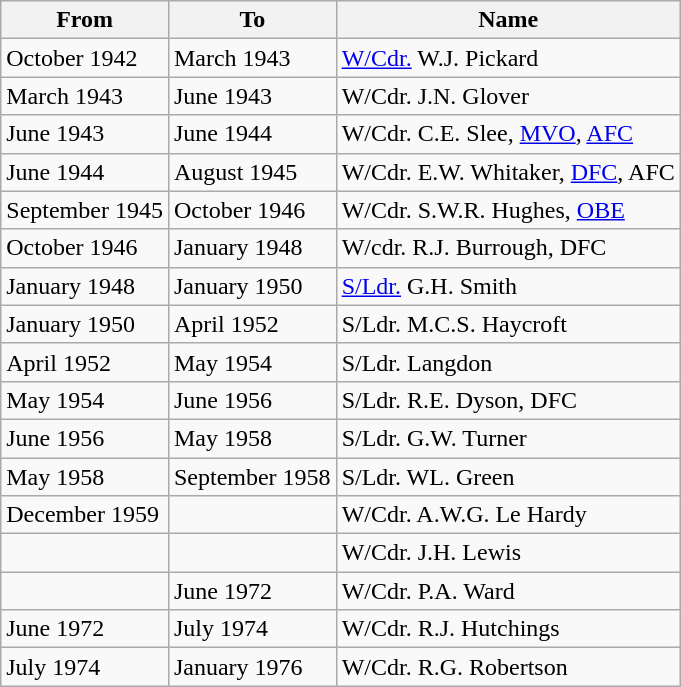<table class="wikitable">
<tr>
<th>From</th>
<th>To</th>
<th>Name</th>
</tr>
<tr>
<td>October 1942</td>
<td>March 1943</td>
<td><a href='#'>W/Cdr.</a> W.J. Pickard</td>
</tr>
<tr>
<td>March 1943</td>
<td>June 1943</td>
<td>W/Cdr. J.N. Glover</td>
</tr>
<tr>
<td>June 1943</td>
<td>June 1944</td>
<td>W/Cdr. C.E. Slee, <a href='#'>MVO</a>, <a href='#'>AFC</a></td>
</tr>
<tr>
<td>June 1944</td>
<td>August 1945</td>
<td>W/Cdr. E.W. Whitaker, <a href='#'>DFC</a>, AFC</td>
</tr>
<tr>
<td>September 1945</td>
<td>October 1946</td>
<td>W/Cdr. S.W.R. Hughes, <a href='#'>OBE</a></td>
</tr>
<tr>
<td>October 1946</td>
<td>January 1948</td>
<td>W/cdr. R.J. Burrough, DFC</td>
</tr>
<tr>
<td>January 1948</td>
<td>January 1950</td>
<td><a href='#'>S/Ldr.</a> G.H. Smith</td>
</tr>
<tr>
<td>January 1950</td>
<td>April 1952</td>
<td>S/Ldr. M.C.S. Haycroft</td>
</tr>
<tr>
<td>April 1952</td>
<td>May 1954</td>
<td>S/Ldr. Langdon</td>
</tr>
<tr>
<td>May 1954</td>
<td>June 1956</td>
<td>S/Ldr. R.E. Dyson, DFC</td>
</tr>
<tr>
<td>June 1956</td>
<td>May 1958</td>
<td>S/Ldr. G.W. Turner</td>
</tr>
<tr>
<td>May 1958</td>
<td>September 1958</td>
<td>S/Ldr. WL. Green</td>
</tr>
<tr>
<td>December 1959</td>
<td></td>
<td>W/Cdr. A.W.G. Le Hardy</td>
</tr>
<tr>
<td></td>
<td></td>
<td>W/Cdr. J.H. Lewis</td>
</tr>
<tr>
<td></td>
<td>June 1972</td>
<td>W/Cdr. P.A. Ward</td>
</tr>
<tr>
<td>June 1972</td>
<td>July 1974</td>
<td>W/Cdr. R.J. Hutchings</td>
</tr>
<tr>
<td>July 1974</td>
<td>January 1976</td>
<td>W/Cdr. R.G. Robertson</td>
</tr>
</table>
